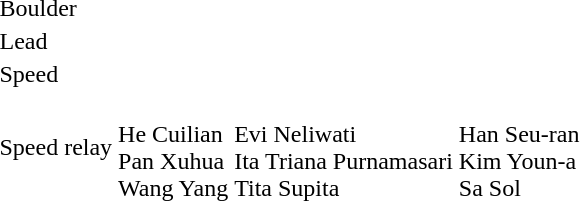<table>
<tr>
<td>Boulder</td>
<td></td>
<td></td>
<td></td>
</tr>
<tr>
<td>Lead</td>
<td></td>
<td></td>
<td></td>
</tr>
<tr>
<td>Speed</td>
<td></td>
<td></td>
<td></td>
</tr>
<tr>
<td>Speed relay</td>
<td><br>He Cuilian<br>Pan Xuhua<br>Wang Yang</td>
<td><br>Evi Neliwati<br>Ita Triana Purnamasari<br>Tita Supita</td>
<td><br>Han Seu-ran<br>Kim Youn-a<br>Sa Sol</td>
</tr>
</table>
